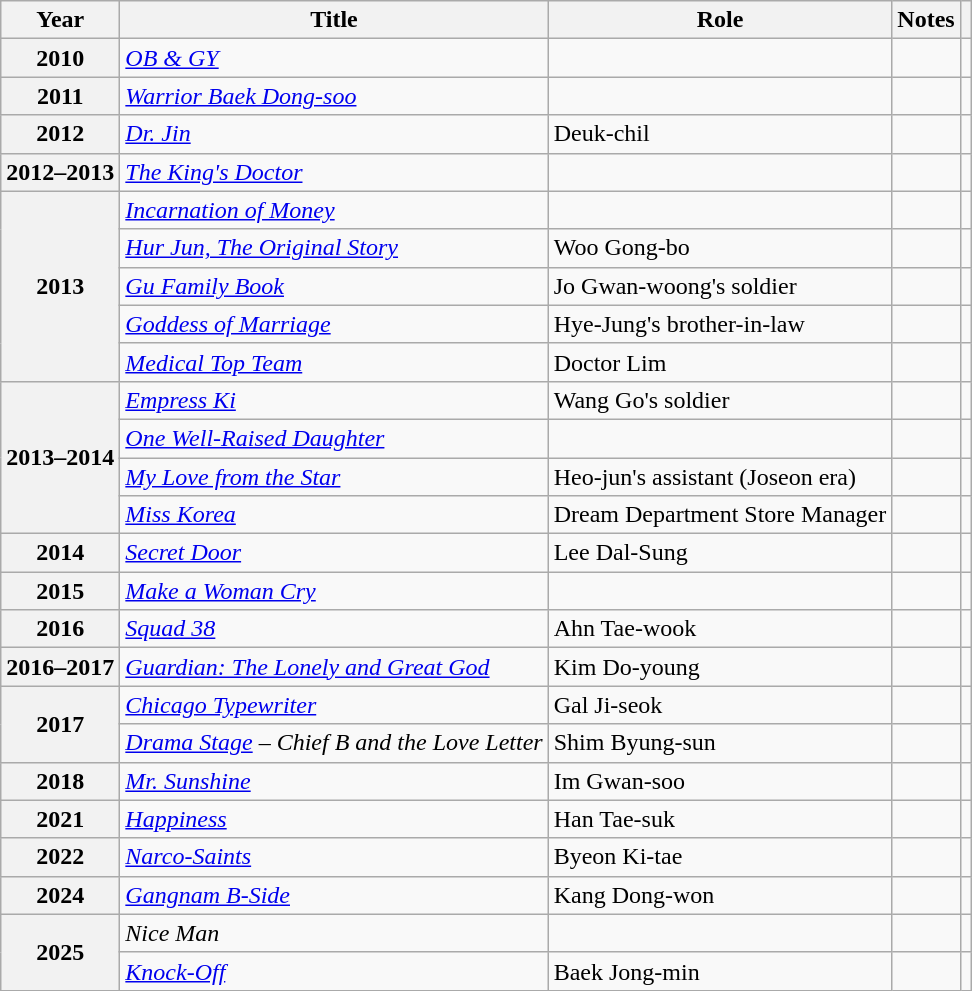<table class="wikitable plainrowheaders sortable">
<tr>
<th scope="col">Year</th>
<th scope="col">Title</th>
<th scope="col">Role</th>
<th scope="col">Notes</th>
<th scope="col" class="unsortable"></th>
</tr>
<tr>
<th scope="row">2010</th>
<td><em><a href='#'>OB & GY</a></em></td>
<td></td>
<td></td>
<td style="text-align:center"></td>
</tr>
<tr>
<th scope="row">2011</th>
<td><em><a href='#'>Warrior Baek Dong-soo</a></em></td>
<td></td>
<td></td>
<td style="text-align:center"></td>
</tr>
<tr>
<th scope="row">2012</th>
<td><em><a href='#'>Dr. Jin</a></em></td>
<td>Deuk-chil</td>
<td></td>
<td style="text-align:center"></td>
</tr>
<tr>
<th scope="row">2012–2013</th>
<td><em><a href='#'>The King's Doctor</a></em></td>
<td></td>
<td></td>
<td style="text-align:center"></td>
</tr>
<tr>
<th scope="row" rowspan="5">2013</th>
<td><em><a href='#'>Incarnation of Money</a></em></td>
<td></td>
<td></td>
<td style="text-align:center"></td>
</tr>
<tr>
<td><em><a href='#'>Hur Jun, The Original Story</a></em></td>
<td>Woo Gong-bo</td>
<td></td>
<td style="text-align:center"></td>
</tr>
<tr>
<td><em><a href='#'>Gu Family Book</a></em></td>
<td>Jo Gwan-woong's soldier</td>
<td></td>
<td style="text-align:center"></td>
</tr>
<tr>
<td><em><a href='#'>Goddess of Marriage</a></em></td>
<td>Hye-Jung's brother-in-law</td>
<td></td>
<td style="text-align:center"></td>
</tr>
<tr>
<td><em><a href='#'>Medical Top Team</a></em></td>
<td>Doctor Lim</td>
<td></td>
<td style="text-align:center"></td>
</tr>
<tr>
<th scope="row" rowspan="4">2013–2014</th>
<td><em><a href='#'>Empress Ki</a></em></td>
<td>Wang Go's soldier</td>
<td></td>
<td style="text-align:center"></td>
</tr>
<tr>
<td><em><a href='#'>One Well-Raised Daughter</a></em></td>
<td></td>
<td></td>
<td style="text-align:center"></td>
</tr>
<tr>
<td><em><a href='#'>My Love from the Star</a></em></td>
<td>Heo-jun's assistant (Joseon era)</td>
<td></td>
<td style="text-align:center"></td>
</tr>
<tr>
<td><em><a href='#'>Miss Korea</a></em></td>
<td>Dream Department Store Manager</td>
<td></td>
<td style="text-align:center"></td>
</tr>
<tr>
<th scope="row">2014</th>
<td><em><a href='#'>Secret Door</a></em></td>
<td>Lee Dal-Sung</td>
<td></td>
<td style="text-align:center"></td>
</tr>
<tr>
<th scope="row">2015</th>
<td><em><a href='#'>Make a Woman Cry</a></em></td>
<td></td>
<td></td>
<td style="text-align:center"></td>
</tr>
<tr>
<th scope="row">2016</th>
<td><em><a href='#'>Squad 38</a></em></td>
<td>Ahn Tae-wook</td>
<td></td>
<td style="text-align:center"></td>
</tr>
<tr>
<th scope="row">2016–2017</th>
<td><em><a href='#'>Guardian: The Lonely and Great God</a></em></td>
<td>Kim Do-young</td>
<td></td>
<td style="text-align:center"></td>
</tr>
<tr>
<th scope="row" rowspan="2">2017</th>
<td><em><a href='#'>Chicago Typewriter</a></em></td>
<td>Gal Ji-seok</td>
<td></td>
<td style="text-align:center"></td>
</tr>
<tr>
<td><em><a href='#'>Drama Stage</a></em> – <em>Chief B and the Love Letter</em></td>
<td>Shim Byung-sun</td>
<td></td>
<td style="text-align:center"></td>
</tr>
<tr>
<th scope="row">2018</th>
<td><em><a href='#'>Mr. Sunshine</a></em></td>
<td>Im Gwan-soo</td>
<td></td>
<td style="text-align:center"></td>
</tr>
<tr>
<th scope="row">2021</th>
<td><em><a href='#'>Happiness</a></em></td>
<td>Han Tae-suk</td>
<td></td>
<td style="text-align:center"></td>
</tr>
<tr>
<th scope="row">2022</th>
<td><em><a href='#'>Narco-Saints</a></em></td>
<td>Byeon Ki-tae</td>
<td></td>
<td style="text-align:center"></td>
</tr>
<tr>
<th scope="row">2024</th>
<td><em><a href='#'>Gangnam B-Side</a></em></td>
<td>Kang Dong-won</td>
<td></td>
<td style="text-align:center"></td>
</tr>
<tr>
<th scope="row" rowspan="2">2025</th>
<td><em>Nice Man</em></td>
<td></td>
<td></td>
<td style="text-align:center"></td>
</tr>
<tr>
<td><em><a href='#'>Knock-Off</a></em></td>
<td>Baek Jong-min</td>
<td></td>
<td style="text-align:center"></td>
</tr>
</table>
